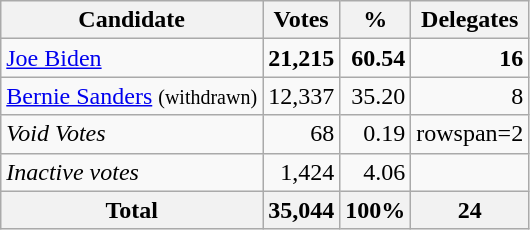<table class="wikitable sortable" style="text-align:right;">
<tr>
<th>Candidate</th>
<th>Votes</th>
<th>%</th>
<th>Delegates</th>
</tr>
<tr>
<td style="text-align:left;" data-sort-value="Biden, Joe"><a href='#'>Joe Biden</a></td>
<td><strong>21,215</strong></td>
<td><strong>60.54</strong></td>
<td><strong>16</strong></td>
</tr>
<tr>
<td style="text-align:left;" data-sort-value="Sanders, Bernie"><a href='#'>Bernie Sanders</a> <small>(withdrawn)</small></td>
<td>12,337</td>
<td>35.20</td>
<td>8</td>
</tr>
<tr>
<td style="text-align:left;" data-sort-value="ZZA"><em>Void Votes</em></td>
<td>68</td>
<td>0.19</td>
<td>rowspan=2 </td>
</tr>
<tr>
<td style="text-align:left;" data-sort-value="ZZB"><em>Inactive votes</em></td>
<td>1,424</td>
<td>4.06</td>
</tr>
<tr>
<th>Total</th>
<th>35,044</th>
<th>100%</th>
<th>24</th>
</tr>
</table>
